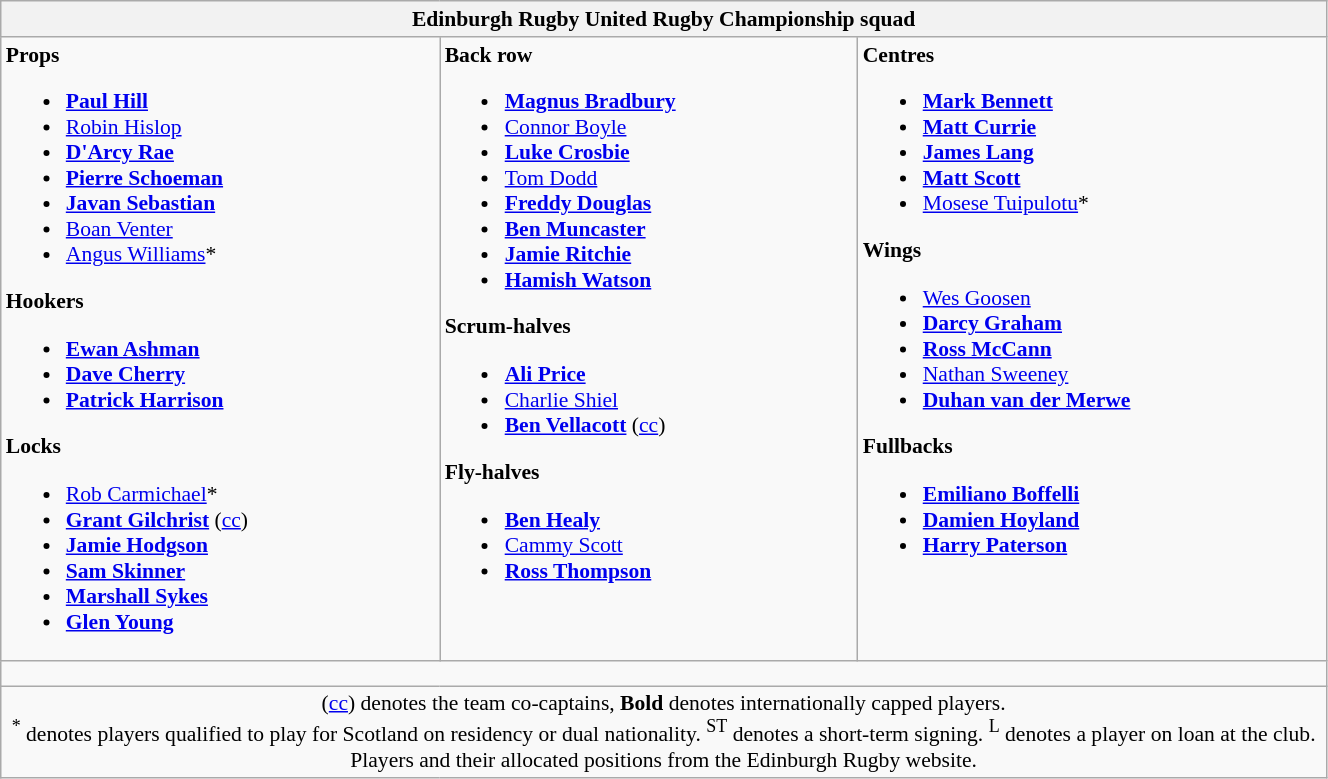<table class="wikitable" style="text-align:left; font-size:90%; width:70%">
<tr>
<th colspan="100%">Edinburgh Rugby United Rugby Championship squad</th>
</tr>
<tr valign="top">
<td><strong>Props</strong><br><ul><li> <strong><a href='#'>Paul Hill</a></strong></li><li> <a href='#'>Robin Hislop</a></li><li> <strong><a href='#'>D'Arcy Rae</a></strong></li><li> <strong><a href='#'>Pierre Schoeman</a></strong></li><li> <strong><a href='#'>Javan Sebastian</a></strong></li><li> <a href='#'>Boan Venter</a></li><li> <a href='#'>Angus Williams</a>*</li></ul><strong>Hookers</strong><ul><li> <strong><a href='#'>Ewan Ashman</a></strong></li><li> <strong><a href='#'>Dave Cherry</a></strong></li><li>  <strong><a href='#'>Patrick Harrison</a></strong></li></ul><strong>Locks</strong><ul><li> <a href='#'>Rob Carmichael</a>*</li><li> <strong><a href='#'>Grant Gilchrist</a></strong> (<a href='#'>cc</a>)</li><li> <strong><a href='#'>Jamie Hodgson</a></strong></li><li> <strong><a href='#'>Sam Skinner</a></strong></li><li> <strong><a href='#'>Marshall Sykes</a></strong></li><li> <strong><a href='#'>Glen Young</a></strong></li></ul></td>
<td><strong>Back row</strong><br><ul><li> <strong><a href='#'>Magnus Bradbury</a></strong></li><li> <a href='#'>Connor Boyle</a></li><li> <strong><a href='#'>Luke Crosbie</a></strong></li><li> <a href='#'>Tom Dodd</a></li><li> <strong><a href='#'>Freddy Douglas</a></strong></li><li>  <strong><a href='#'>Ben Muncaster</a></strong></li><li> <strong><a href='#'>Jamie Ritchie</a></strong></li><li> <strong><a href='#'>Hamish Watson</a></strong></li></ul><strong>Scrum-halves</strong><ul><li> <strong><a href='#'>Ali Price</a></strong></li><li> <a href='#'>Charlie Shiel</a></li><li> <strong><a href='#'>Ben Vellacott</a></strong> (<a href='#'>cc</a>)</li></ul><strong>Fly-halves</strong><ul><li> <strong><a href='#'>Ben Healy</a></strong></li><li> <a href='#'>Cammy Scott</a></li><li> <strong><a href='#'>Ross Thompson</a></strong></li></ul></td>
<td><strong>Centres</strong><br><ul><li> <strong><a href='#'>Mark Bennett</a></strong></li><li> <strong><a href='#'>Matt Currie</a></strong></li><li> <strong><a href='#'>James Lang</a></strong></li><li> <strong><a href='#'>Matt Scott</a></strong></li><li> <a href='#'>Mosese Tuipulotu</a>*</li></ul><strong>Wings</strong><ul><li> <a href='#'>Wes Goosen</a></li><li> <strong><a href='#'>Darcy Graham</a></strong></li><li> <strong><a href='#'>Ross McCann</a></strong></li><li> <a href='#'>Nathan Sweeney</a></li><li> <strong><a href='#'>Duhan van der Merwe</a></strong></li></ul><strong>Fullbacks</strong><ul><li> <strong><a href='#'>Emiliano Boffelli</a></strong></li><li> <strong><a href='#'>Damien Hoyland</a></strong></li><li> <strong><a href='#'>Harry Paterson</a></strong></li></ul></td>
</tr>
<tr>
<td colspan="100%" style="height: 10px;"></td>
</tr>
<tr>
<td colspan="100%" style="text-align:center;">(<a href='#'>cc</a>) denotes the team co-captains, <strong>Bold</strong> denotes internationally capped players.<br><sup>*</sup> denotes players qualified to play for Scotland on residency or dual nationality. 
<sup>ST</sup> denotes a short-term signing. 
<sup>L</sup> denotes a player on loan at the club.  
Players and their allocated positions from the Edinburgh Rugby website.</td>
</tr>
</table>
